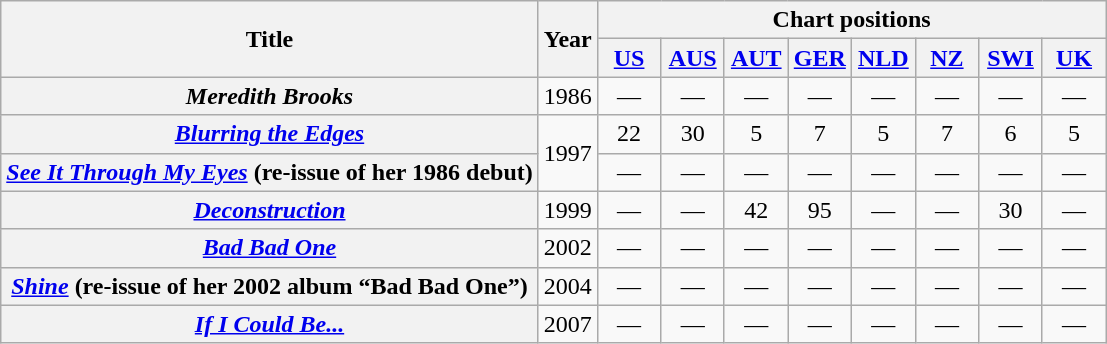<table class="wikitable plainrowheaders" style="text-align:center">
<tr>
<th rowspan="2">Title</th>
<th rowspan="2">Year</th>
<th colspan="8">Chart positions</th>
</tr>
<tr>
<th width="35"><a href='#'>US</a><br></th>
<th width="35"><a href='#'>AUS</a><br></th>
<th width="35"><a href='#'>AUT</a><br></th>
<th width="35"><a href='#'>GER</a><br></th>
<th width="35"><a href='#'>NLD</a><br></th>
<th width="35"><a href='#'>NZ</a><br></th>
<th width="35"><a href='#'>SWI</a><br></th>
<th width="35"><a href='#'>UK</a><br></th>
</tr>
<tr>
<th scope="row"><em>Meredith Brooks</em></th>
<td>1986</td>
<td>—</td>
<td>—</td>
<td>—</td>
<td>—</td>
<td>—</td>
<td>—</td>
<td>—</td>
<td>—</td>
</tr>
<tr>
<th scope="row"><em><a href='#'>Blurring the Edges</a></em></th>
<td rowspan="2">1997</td>
<td>22</td>
<td>30</td>
<td>5</td>
<td>7</td>
<td>5</td>
<td>7</td>
<td>6</td>
<td>5</td>
</tr>
<tr>
<th scope="row"><em><a href='#'>See It Through My Eyes</a></em> (re-issue of her 1986 debut)</th>
<td>—</td>
<td>—</td>
<td>—</td>
<td>—</td>
<td>—</td>
<td>—</td>
<td>—</td>
<td>—</td>
</tr>
<tr>
<th scope="row"><em><a href='#'>Deconstruction</a></em></th>
<td>1999</td>
<td>—</td>
<td>—</td>
<td>42</td>
<td>95</td>
<td>—</td>
<td>—</td>
<td>30</td>
<td>—</td>
</tr>
<tr>
<th scope="row"><em><a href='#'>Bad Bad One</a></em></th>
<td>2002</td>
<td>—</td>
<td>—</td>
<td>—</td>
<td>—</td>
<td>—</td>
<td>—</td>
<td>—</td>
<td>—</td>
</tr>
<tr>
<th scope="row"><em><a href='#'>Shine</a></em> (re-issue of her 2002 album “Bad Bad One”)</th>
<td>2004</td>
<td>—</td>
<td>—</td>
<td>—</td>
<td>—</td>
<td>—</td>
<td>—</td>
<td>—</td>
<td>—</td>
</tr>
<tr>
<th scope="row"><em><a href='#'>If I Could Be...</a></em></th>
<td>2007</td>
<td>—</td>
<td>—</td>
<td>—</td>
<td>—</td>
<td>—</td>
<td>—</td>
<td>—</td>
<td>—</td>
</tr>
</table>
